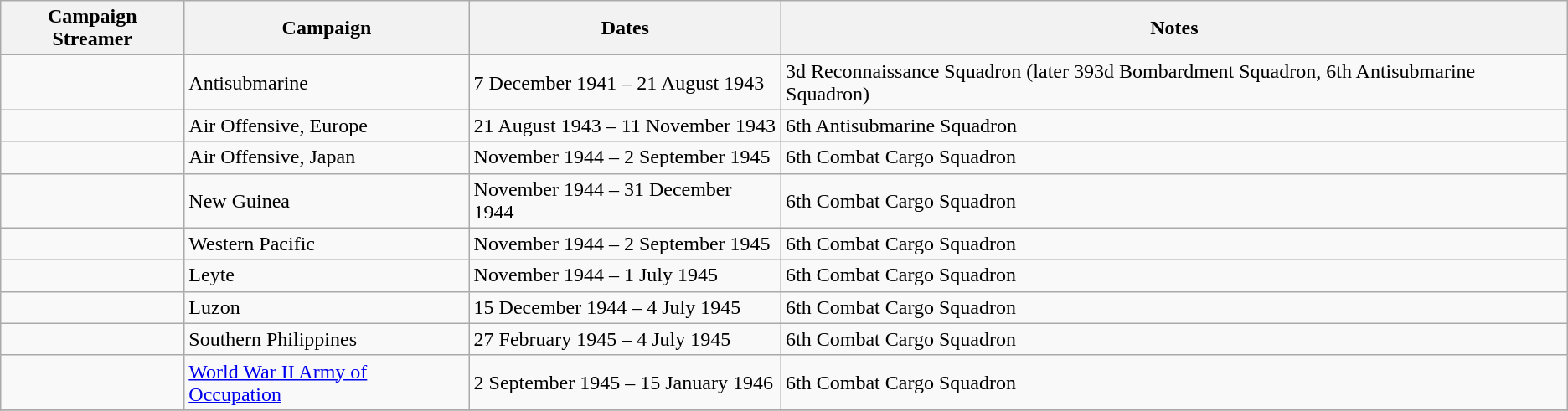<table class="wikitable">
<tr>
<th>Campaign Streamer</th>
<th>Campaign</th>
<th>Dates</th>
<th>Notes</th>
</tr>
<tr>
<td></td>
<td>Antisubmarine</td>
<td>7 December 1941 – 21 August 1943</td>
<td>3d Reconnaissance Squadron (later 393d Bombardment Squadron, 6th Antisubmarine Squadron)</td>
</tr>
<tr>
<td></td>
<td>Air Offensive, Europe</td>
<td>21 August 1943 – 11 November 1943</td>
<td>6th Antisubmarine Squadron</td>
</tr>
<tr>
<td></td>
<td>Air Offensive, Japan</td>
<td>November 1944 – 2 September 1945</td>
<td>6th Combat Cargo Squadron</td>
</tr>
<tr>
<td></td>
<td>New Guinea</td>
<td>November 1944 – 31 December 1944</td>
<td>6th Combat Cargo Squadron</td>
</tr>
<tr>
<td></td>
<td>Western Pacific</td>
<td>November 1944 – 2 September 1945</td>
<td>6th Combat Cargo Squadron</td>
</tr>
<tr>
<td></td>
<td>Leyte</td>
<td>November 1944 – 1 July 1945</td>
<td>6th Combat Cargo Squadron</td>
</tr>
<tr>
<td></td>
<td>Luzon</td>
<td>15 December 1944 – 4 July 1945</td>
<td>6th Combat Cargo Squadron</td>
</tr>
<tr>
<td></td>
<td>Southern Philippines</td>
<td>27 February 1945 – 4 July 1945</td>
<td>6th Combat Cargo Squadron</td>
</tr>
<tr>
<td></td>
<td><a href='#'>World War II Army of Occupation</a></td>
<td>2 September 1945 – 15 January 1946</td>
<td>6th Combat Cargo Squadron</td>
</tr>
<tr>
</tr>
</table>
